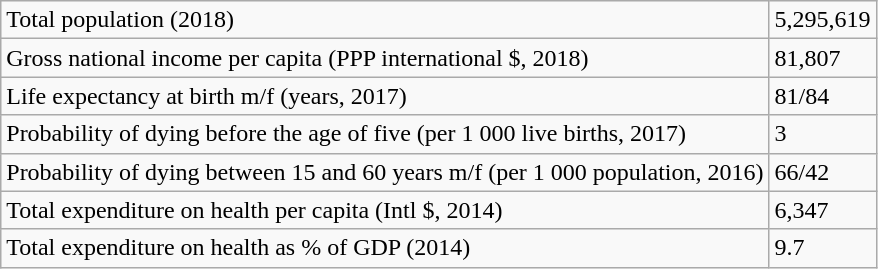<table class="wikitable">
<tr>
<td>Total population (2018)</td>
<td>5,295,619</td>
</tr>
<tr>
<td>Gross national income per capita (PPP international $, 2018)</td>
<td>81,807</td>
</tr>
<tr>
<td>Life expectancy at birth m/f (years, 2017)</td>
<td>81/84</td>
</tr>
<tr>
<td>Probability of dying before the age of five (per 1 000 live births, 2017)</td>
<td>3</td>
</tr>
<tr>
<td>Probability of dying between 15 and 60 years m/f (per 1 000 population, 2016)</td>
<td>66/42</td>
</tr>
<tr>
<td>Total expenditure on health per capita (Intl $, 2014)</td>
<td>6,347</td>
</tr>
<tr>
<td>Total expenditure on health as % of GDP (2014)</td>
<td>9.7</td>
</tr>
</table>
